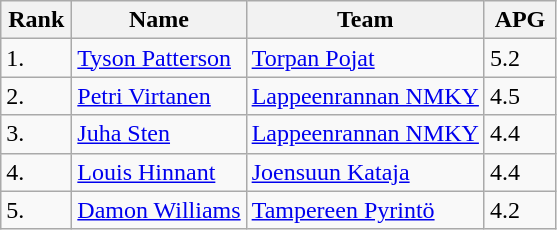<table class="wikitable">
<tr>
<th width=40>Rank</th>
<th>Name</th>
<th>Team</th>
<th width=40>APG</th>
</tr>
<tr>
<td>1.</td>
<td> <a href='#'>Tyson Patterson</a></td>
<td><a href='#'>Torpan Pojat</a></td>
<td>5.2</td>
</tr>
<tr>
<td>2.</td>
<td> <a href='#'>Petri Virtanen</a></td>
<td><a href='#'>Lappeenrannan NMKY</a></td>
<td>4.5</td>
</tr>
<tr>
<td>3.</td>
<td> <a href='#'>Juha Sten</a></td>
<td><a href='#'>Lappeenrannan NMKY</a></td>
<td>4.4</td>
</tr>
<tr>
<td>4.</td>
<td> <a href='#'>Louis Hinnant</a></td>
<td><a href='#'>Joensuun Kataja</a></td>
<td>4.4</td>
</tr>
<tr>
<td>5.</td>
<td> <a href='#'>Damon Williams</a></td>
<td><a href='#'>Tampereen Pyrintö</a></td>
<td>4.2</td>
</tr>
</table>
